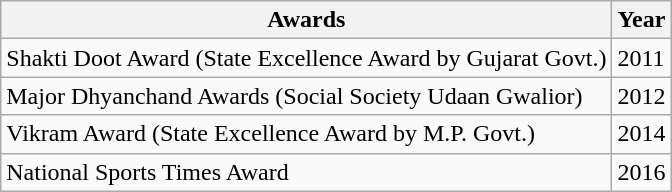<table class="wikitable">
<tr>
<th><strong>Awards</strong></th>
<th><strong>Year</strong></th>
</tr>
<tr>
<td>Shakti Doot Award (State Excellence Award by Gujarat Govt.)</td>
<td>2011</td>
</tr>
<tr>
<td>Major Dhyanchand Awards (Social Society Udaan Gwalior)</td>
<td>2012</td>
</tr>
<tr>
<td>Vikram Award (State Excellence Award by M.P. Govt.)</td>
<td>2014</td>
</tr>
<tr>
<td>National Sports Times Award</td>
<td>2016</td>
</tr>
</table>
